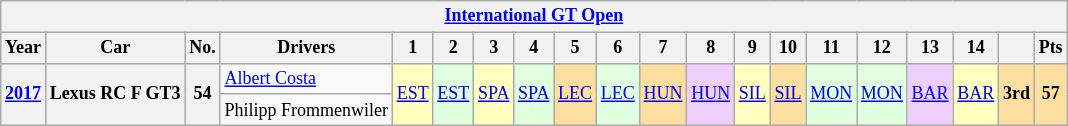<table class="wikitable" style="text-align:center; font-size:75%">
<tr>
<th colspan=20><a href='#'>International GT Open</a></th>
</tr>
<tr>
<th>Year</th>
<th>Car</th>
<th>No.</th>
<th>Drivers</th>
<th>1</th>
<th>2</th>
<th>3</th>
<th>4</th>
<th>5</th>
<th>6</th>
<th>7</th>
<th>8</th>
<th>9</th>
<th>10</th>
<th>11</th>
<th>12</th>
<th>13</th>
<th>14</th>
<th></th>
<th>Pts</th>
</tr>
<tr>
<th rowspan=2><a href='#'>2017</a></th>
<th rowspan=2>Lexus RC F GT3</th>
<th rowspan=2>54</th>
<td align=left> <a href='#'>Albert Costa</a></td>
<td rowspan=2 style="background-color:#ffffbf"><a href='#'>EST</a><br></td>
<td rowspan=2 style="background-color:#dfffdf"><a href='#'>EST</a><br></td>
<td rowspan=2 style="background-color:#ffffbf"><a href='#'>SPA</a><br></td>
<td rowspan=2 style="background-color:#dfffdf"><a href='#'>SPA</a><br></td>
<td rowspan=2 style="background-color:#ffdf9f"><a href='#'>LEC</a><br></td>
<td rowspan=2 style="background-color:#dfffdf"><a href='#'>LEC</a><br></td>
<td rowspan=2 style="background-color:#ffdf9f"><a href='#'>HUN</a><br></td>
<td rowspan=2 style="background-color:#efcfff"><a href='#'>HUN</a><br></td>
<td rowspan=2 style="background-color:#ffffbf"><a href='#'>SIL</a><br></td>
<td rowspan=2 style="background-color:#ffdf9f"><a href='#'>SIL</a><br></td>
<td rowspan=2 style="background-color:#dfffdf"><a href='#'>MON</a><br></td>
<td rowspan=2 style="background-color:#dfffdf"><a href='#'>MON</a><br></td>
<td rowspan=2 style="background-color:#efcfff"><a href='#'>BAR</a><br></td>
<td rowspan=2 style="background-color:#ffffbf"><a href='#'>BAR</a><br></td>
<th rowspan=2 style="background-color:#ffdf9f">3rd</th>
<th rowspan=2 style="background-color:#ffdf9f">57</th>
</tr>
<tr>
<td align=left> Philipp Frommenwiler</td>
</tr>
</table>
